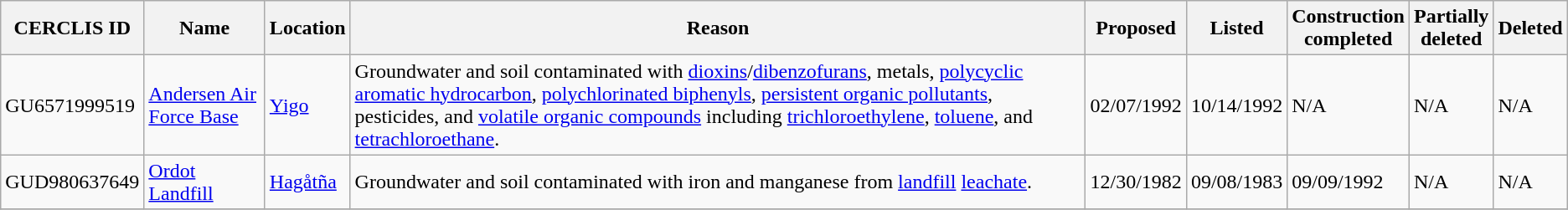<table class="wikitable sortable">
<tr>
<th>CERCLIS ID</th>
<th>Name</th>
<th>Location</th>
<th>Reason</th>
<th>Proposed</th>
<th>Listed</th>
<th>Construction<br>completed</th>
<th>Partially<br>deleted</th>
<th>Deleted</th>
</tr>
<tr>
<td>GU6571999519</td>
<td><a href='#'>Andersen Air Force Base</a></td>
<td><a href='#'>Yigo</a></td>
<td>Groundwater and soil contaminated with <a href='#'>dioxins</a>/<a href='#'>dibenzofurans</a>, metals, <a href='#'>polycyclic aromatic hydrocarbon</a>, <a href='#'>polychlorinated biphenyls</a>, <a href='#'>persistent organic pollutants</a>, pesticides, and <a href='#'>volatile organic compounds</a> including <a href='#'>trichloroethylene</a>, <a href='#'>toluene</a>, and <a href='#'>tetrachloroethane</a>.</td>
<td>02/07/1992</td>
<td>10/14/1992</td>
<td>N/A</td>
<td>N/A</td>
<td>N/A</td>
</tr>
<tr>
<td>GUD980637649</td>
<td><a href='#'>Ordot Landfill</a></td>
<td><a href='#'>Hagåtña</a></td>
<td>Groundwater and soil contaminated with iron and manganese from <a href='#'>landfill</a> <a href='#'>leachate</a>.</td>
<td>12/30/1982</td>
<td>09/08/1983</td>
<td>09/09/1992</td>
<td>N/A</td>
<td>N/A</td>
</tr>
<tr>
</tr>
</table>
